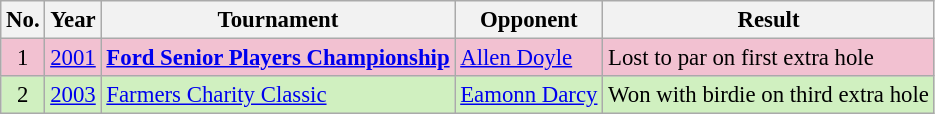<table class="wikitable" style="font-size:95%;">
<tr>
<th>No.</th>
<th>Year</th>
<th>Tournament</th>
<th>Opponent</th>
<th>Result</th>
</tr>
<tr style="background:#F2C1D1;">
<td align=center>1</td>
<td><a href='#'>2001</a></td>
<td><strong><a href='#'>Ford Senior Players Championship</a></strong></td>
<td> <a href='#'>Allen Doyle</a></td>
<td>Lost to par on first extra hole</td>
</tr>
<tr style="background:#D0F0C0;">
<td align=center>2</td>
<td><a href='#'>2003</a></td>
<td><a href='#'>Farmers Charity Classic</a></td>
<td> <a href='#'>Eamonn Darcy</a></td>
<td>Won with birdie on third extra hole</td>
</tr>
</table>
